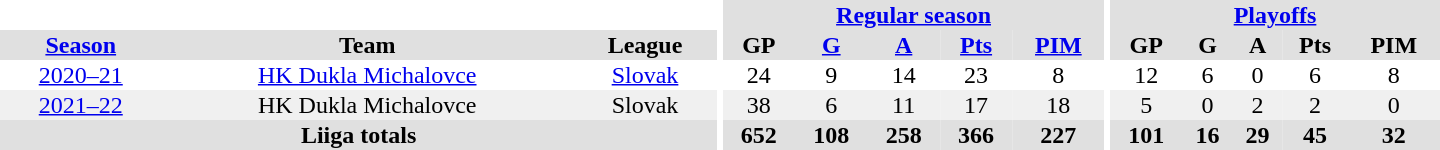<table border="0" cellpadding="1" cellspacing="0" style="text-align:center; width:60em">
<tr bgcolor="#e0e0e0">
<th colspan="3" bgcolor="#ffffff"></th>
<th rowspan="99" bgcolor="#ffffff"></th>
<th colspan="5"><a href='#'>Regular season</a></th>
<th rowspan="99" bgcolor="#ffffff"></th>
<th colspan="5"><a href='#'>Playoffs</a></th>
</tr>
<tr bgcolor="#e0e0e0">
<th><a href='#'>Season</a></th>
<th>Team</th>
<th>League</th>
<th>GP</th>
<th><a href='#'>G</a></th>
<th><a href='#'>A</a></th>
<th><a href='#'>Pts</a></th>
<th><a href='#'>PIM</a></th>
<th>GP</th>
<th>G</th>
<th>A</th>
<th>Pts</th>
<th>PIM</th>
</tr>
<tr>
<td><a href='#'>2020–21</a></td>
<td><a href='#'>HK Dukla Michalovce</a></td>
<td><a href='#'>Slovak</a></td>
<td>24</td>
<td>9</td>
<td>14</td>
<td>23</td>
<td>8</td>
<td>12</td>
<td>6</td>
<td>0</td>
<td>6</td>
<td>8</td>
</tr>
<tr bgcolor="#f0f0f0">
<td><a href='#'>2021–22</a></td>
<td>HK Dukla Michalovce</td>
<td>Slovak</td>
<td>38</td>
<td>6</td>
<td>11</td>
<td>17</td>
<td>18</td>
<td>5</td>
<td>0</td>
<td>2</td>
<td>2</td>
<td>0</td>
</tr>
<tr bgcolor="#e0e0e0">
<th colspan="3">Liiga totals</th>
<th>652</th>
<th>108</th>
<th>258</th>
<th>366</th>
<th>227</th>
<th>101</th>
<th>16</th>
<th>29</th>
<th>45</th>
<th>32</th>
</tr>
</table>
